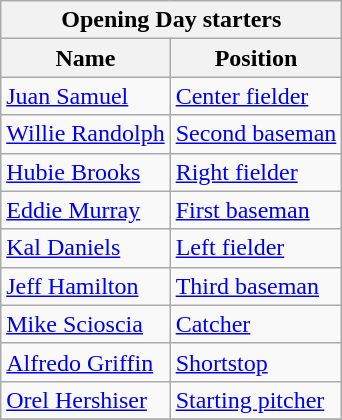<table class="wikitable" style="text-align:left">
<tr>
<th colspan="2">Opening Day starters</th>
</tr>
<tr>
<th>Name</th>
<th>Position</th>
</tr>
<tr>
<td><a href='#'>Juan Samuel</a></td>
<td><a href='#'>Center fielder</a></td>
</tr>
<tr>
<td><a href='#'>Willie Randolph</a></td>
<td><a href='#'>Second baseman</a></td>
</tr>
<tr>
<td><a href='#'>Hubie Brooks</a></td>
<td><a href='#'>Right fielder</a></td>
</tr>
<tr>
<td><a href='#'>Eddie Murray</a></td>
<td><a href='#'>First baseman</a></td>
</tr>
<tr>
<td><a href='#'>Kal Daniels</a></td>
<td><a href='#'>Left fielder</a></td>
</tr>
<tr>
<td><a href='#'>Jeff Hamilton</a></td>
<td><a href='#'>Third baseman</a></td>
</tr>
<tr>
<td><a href='#'>Mike Scioscia</a></td>
<td><a href='#'>Catcher</a></td>
</tr>
<tr>
<td><a href='#'>Alfredo Griffin</a></td>
<td><a href='#'>Shortstop</a></td>
</tr>
<tr>
<td><a href='#'>Orel Hershiser</a></td>
<td><a href='#'>Starting pitcher</a></td>
</tr>
<tr>
</tr>
</table>
